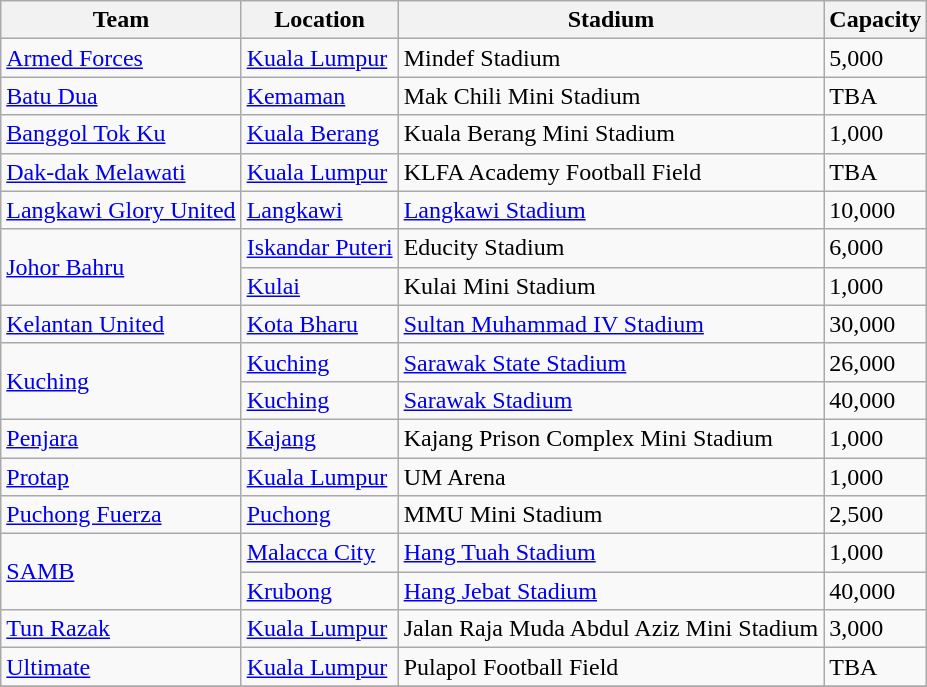<table class="wikitable sortable">
<tr>
<th>Team</th>
<th>Location</th>
<th>Stadium</th>
<th>Capacity</th>
</tr>
<tr>
<td><a href='#'>Armed Forces</a></td>
<td><a href='#'>Kuala Lumpur</a></td>
<td>Mindef Stadium</td>
<td>5,000</td>
</tr>
<tr>
<td><a href='#'>Batu Dua</a></td>
<td><a href='#'>Kemaman</a></td>
<td>Mak Chili Mini Stadium</td>
<td>TBA</td>
</tr>
<tr>
<td><a href='#'>Banggol Tok Ku</a></td>
<td><a href='#'>Kuala Berang</a></td>
<td>Kuala Berang Mini Stadium</td>
<td>1,000</td>
</tr>
<tr>
<td><a href='#'>Dak-dak Melawati</a></td>
<td><a href='#'>Kuala Lumpur</a></td>
<td>KLFA Academy Football Field</td>
<td>TBA</td>
</tr>
<tr>
<td><a href='#'>Langkawi Glory United</a></td>
<td><a href='#'>Langkawi</a></td>
<td><a href='#'>Langkawi Stadium</a></td>
<td>10,000</td>
</tr>
<tr>
<td rowspan=2><a href='#'>Johor Bahru</a></td>
<td><a href='#'>Iskandar Puteri</a></td>
<td>Educity Stadium</td>
<td>6,000</td>
</tr>
<tr>
<td><a href='#'>Kulai</a></td>
<td>Kulai Mini Stadium</td>
<td>1,000</td>
</tr>
<tr>
<td><a href='#'>Kelantan United</a></td>
<td><a href='#'>Kota Bharu</a></td>
<td><a href='#'>Sultan Muhammad IV Stadium</a></td>
<td>30,000</td>
</tr>
<tr>
<td rowspan=2><a href='#'>Kuching</a></td>
<td><a href='#'>Kuching</a></td>
<td><a href='#'>Sarawak State Stadium</a></td>
<td>26,000</td>
</tr>
<tr>
<td><a href='#'>Kuching</a></td>
<td><a href='#'>Sarawak Stadium</a></td>
<td>40,000</td>
</tr>
<tr>
<td><a href='#'>Penjara</a></td>
<td><a href='#'>Kajang</a></td>
<td>Kajang Prison Complex Mini Stadium</td>
<td>1,000</td>
</tr>
<tr>
<td><a href='#'>Protap</a></td>
<td><a href='#'>Kuala Lumpur</a></td>
<td>UM Arena</td>
<td>1,000</td>
</tr>
<tr>
<td><a href='#'>Puchong Fuerza</a></td>
<td><a href='#'>Puchong</a></td>
<td>MMU Mini Stadium</td>
<td>2,500</td>
</tr>
<tr>
<td rowspan=2><a href='#'>SAMB</a></td>
<td><a href='#'>Malacca City</a></td>
<td><a href='#'>Hang Tuah Stadium</a></td>
<td>1,000</td>
</tr>
<tr>
<td><a href='#'>Krubong</a></td>
<td><a href='#'>Hang Jebat Stadium</a></td>
<td>40,000</td>
</tr>
<tr>
<td><a href='#'>Tun Razak</a></td>
<td><a href='#'>Kuala Lumpur</a></td>
<td>Jalan Raja Muda Abdul Aziz Mini Stadium</td>
<td>3,000</td>
</tr>
<tr>
<td><a href='#'>Ultimate</a></td>
<td><a href='#'>Kuala Lumpur</a></td>
<td>Pulapol Football Field</td>
<td>TBA</td>
</tr>
<tr>
</tr>
</table>
